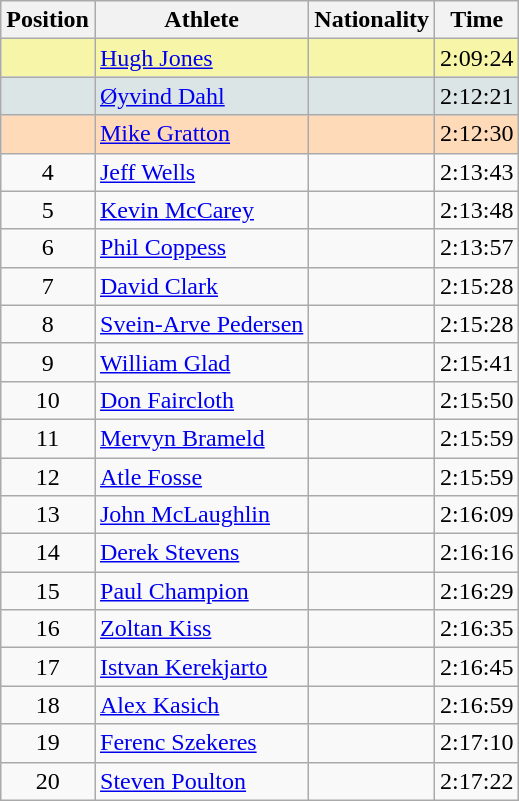<table class="wikitable sortable">
<tr>
<th>Position</th>
<th>Athlete</th>
<th>Nationality</th>
<th>Time</th>
</tr>
<tr bgcolor="#F7F6A8">
<td align=center></td>
<td><a href='#'>Hugh Jones</a></td>
<td></td>
<td>2:09:24</td>
</tr>
<tr bgcolor="#DCE5E5">
<td align=center></td>
<td><a href='#'>Øyvind Dahl</a></td>
<td></td>
<td>2:12:21</td>
</tr>
<tr bgcolor="#FFDAB9">
<td align=center></td>
<td><a href='#'>Mike Gratton</a></td>
<td></td>
<td>2:12:30</td>
</tr>
<tr>
<td align=center>4</td>
<td><a href='#'>Jeff Wells</a></td>
<td></td>
<td>2:13:43</td>
</tr>
<tr>
<td align=center>5</td>
<td><a href='#'>Kevin McCarey</a></td>
<td></td>
<td>2:13:48</td>
</tr>
<tr>
<td align=center>6</td>
<td><a href='#'>Phil Coppess</a></td>
<td></td>
<td>2:13:57</td>
</tr>
<tr>
<td align=center>7</td>
<td><a href='#'>David Clark</a></td>
<td></td>
<td>2:15:28</td>
</tr>
<tr>
<td align=center>8</td>
<td><a href='#'>Svein-Arve Pedersen</a></td>
<td></td>
<td>2:15:28</td>
</tr>
<tr>
<td align=center>9</td>
<td><a href='#'>William Glad</a></td>
<td></td>
<td>2:15:41</td>
</tr>
<tr>
<td align=center>10</td>
<td><a href='#'>Don Faircloth</a></td>
<td></td>
<td>2:15:50</td>
</tr>
<tr>
<td align=center>11</td>
<td><a href='#'>Mervyn Brameld</a></td>
<td></td>
<td>2:15:59</td>
</tr>
<tr>
<td align=center>12</td>
<td><a href='#'>Atle Fosse</a></td>
<td></td>
<td>2:15:59</td>
</tr>
<tr>
<td align=center>13</td>
<td><a href='#'>John McLaughlin</a></td>
<td></td>
<td>2:16:09</td>
</tr>
<tr>
<td align=center>14</td>
<td><a href='#'>Derek Stevens</a></td>
<td></td>
<td>2:16:16</td>
</tr>
<tr>
<td align=center>15</td>
<td><a href='#'>Paul Champion</a></td>
<td></td>
<td>2:16:29</td>
</tr>
<tr>
<td align=center>16</td>
<td><a href='#'>Zoltan Kiss</a></td>
<td></td>
<td>2:16:35</td>
</tr>
<tr>
<td align=center>17</td>
<td><a href='#'>Istvan Kerekjarto</a></td>
<td></td>
<td>2:16:45</td>
</tr>
<tr>
<td align=center>18</td>
<td><a href='#'>Alex Kasich</a></td>
<td></td>
<td>2:16:59</td>
</tr>
<tr>
<td align=center>19</td>
<td><a href='#'>Ferenc Szekeres</a></td>
<td></td>
<td>2:17:10</td>
</tr>
<tr>
<td align=center>20</td>
<td><a href='#'>Steven Poulton</a></td>
<td></td>
<td>2:17:22</td>
</tr>
</table>
